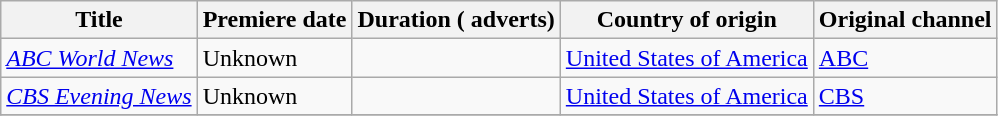<table class="wikitable sortable">
<tr>
<th>Title</th>
<th>Premiere date</th>
<th>Duration ( adverts)</th>
<th>Country of origin</th>
<th>Original channel</th>
</tr>
<tr>
<td><em><a href='#'>ABC World News</a></em></td>
<td>Unknown</td>
<td></td>
<td><a href='#'>United States of America</a></td>
<td><a href='#'>ABC</a></td>
</tr>
<tr>
<td><em><a href='#'>CBS Evening News</a></em></td>
<td>Unknown</td>
<td></td>
<td><a href='#'>United States of America</a></td>
<td><a href='#'>CBS</a></td>
</tr>
<tr>
</tr>
</table>
